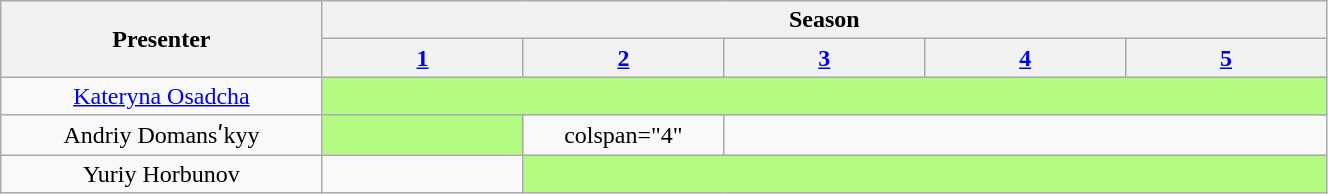<table class="wikitable" style="text-align:center; width:70%">
<tr>
<th rowspan="2" width="16%">Presenter</th>
<th colspan="6">Season</th>
</tr>
<tr>
<th width="10%"><a href='#'>1</a></th>
<th width="10%"><a href='#'>2</a></th>
<th width="10%"><a href='#'>3</a></th>
<th width="10%"><a href='#'>4</a></th>
<th width="10%"><a href='#'>5</a></th>
</tr>
<tr>
<td><a href='#'>Kateryna Osadcha</a></td>
<td colspan="5" style="background:#B4FB84"></td>
</tr>
<tr>
<td>Andriy Domansʹkyy</td>
<td style="background:#B4FB84"></td>
<td>colspan="4" </td>
</tr>
<tr>
<td>Yuriy Horbunov</td>
<td></td>
<td colspan="4" style="background:#B4FB84"></td>
</tr>
</table>
